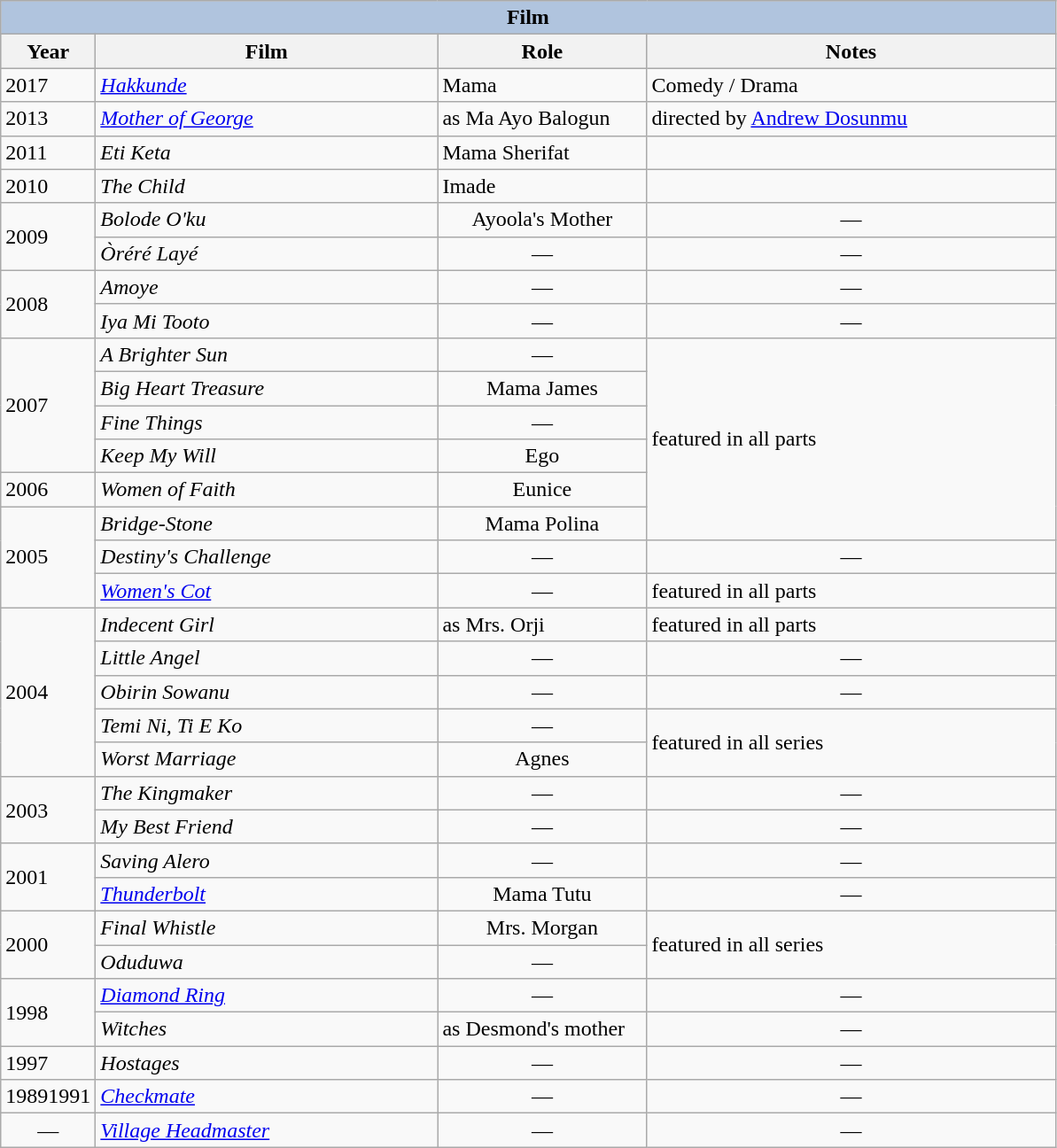<table class="wikitable">
<tr style="background:#ccc; text-align:center;">
<th colspan="4" style="background: LightSteelBlue;">Film</th>
</tr>
<tr style="background:#ccc; text-align:center;">
<th style="width:40px;">Year</th>
<th style="width:250px;">Film</th>
<th style="width:150px;">Role</th>
<th style="width:300px;">Notes</th>
</tr>
<tr>
<td>2017</td>
<td><em><a href='#'>Hakkunde</a></em></td>
<td>Mama</td>
<td>Comedy / Drama</td>
</tr>
<tr>
<td>2013</td>
<td><em><a href='#'>Mother of George</a></em></td>
<td>as Ma Ayo Balogun</td>
<td>directed by <a href='#'>Andrew Dosunmu</a></td>
</tr>
<tr>
<td>2011</td>
<td><em>Eti Keta</em></td>
<td>Mama Sherifat</td>
<td></td>
</tr>
<tr>
<td>2010</td>
<td><em>The Child</em></td>
<td>Imade</td>
<td></td>
</tr>
<tr>
<td rowspan="2">2009</td>
<td><em>Bolode O'ku</em></td>
<td style="text-align:center;">Ayoola's Mother</td>
<td style="text-align:center;">—</td>
</tr>
<tr>
<td><em>Òréré Layé</em></td>
<td style="text-align:center;">—</td>
<td style="text-align:center;">—</td>
</tr>
<tr>
<td rowspan="2">2008</td>
<td><em>Amoye</em></td>
<td style="text-align:center;">—</td>
<td style="text-align:center;">—</td>
</tr>
<tr>
<td><em>Iya Mi Tooto</em></td>
<td style="text-align:center;">—</td>
<td style="text-align:center;">—</td>
</tr>
<tr>
<td rowspan="4">2007</td>
<td><em>A Brighter Sun</em></td>
<td style="text-align:center;">—</td>
<td rowspan="6">featured in all parts</td>
</tr>
<tr>
<td><em>Big Heart Treasure</em></td>
<td style="text-align:center;">Mama James</td>
</tr>
<tr>
<td><em>Fine Things</em></td>
<td style="text-align:center;">—</td>
</tr>
<tr>
<td><em>Keep My Will</em></td>
<td style="text-align:center;">Ego</td>
</tr>
<tr>
<td>2006</td>
<td><em>Women of Faith</em></td>
<td style="text-align:center;">Eunice</td>
</tr>
<tr>
<td rowspan="3">2005</td>
<td><em>Bridge-Stone</em></td>
<td style="text-align:center;">Mama Polina</td>
</tr>
<tr>
<td><em>Destiny's Challenge</em></td>
<td style="text-align:center;">—</td>
<td style="text-align:center;">—</td>
</tr>
<tr>
<td><em><a href='#'>Women's Cot</a></em></td>
<td style="text-align:center;">—</td>
<td>featured in all parts</td>
</tr>
<tr>
<td rowspan="5">2004</td>
<td><em>Indecent Girl</em></td>
<td>as Mrs. Orji</td>
<td>featured in all parts</td>
</tr>
<tr>
<td><em>Little Angel</em></td>
<td style="text-align:center;">—</td>
<td style="text-align:center;">—</td>
</tr>
<tr>
<td><em>Obirin Sowanu</em></td>
<td style="text-align:center;">—</td>
<td style="text-align:center;">—</td>
</tr>
<tr>
<td><em>Temi Ni, Ti E Ko</em></td>
<td style="text-align:center;">—</td>
<td rowspan="2">featured in all series</td>
</tr>
<tr>
<td><em>Worst Marriage</em></td>
<td style="text-align:center;">Agnes</td>
</tr>
<tr>
<td rowspan="2">2003</td>
<td><em>The Kingmaker</em></td>
<td style="text-align:center;">—</td>
<td style="text-align:center;">—</td>
</tr>
<tr>
<td><em>My Best Friend</em></td>
<td style="text-align:center;">—</td>
<td style="text-align:center;">—</td>
</tr>
<tr>
<td rowspan="2">2001</td>
<td><em>Saving Alero</em></td>
<td style="text-align:center;">—</td>
<td style="text-align:center;">—</td>
</tr>
<tr>
<td><em><a href='#'>Thunderbolt</a></em></td>
<td style="text-align:center;">Mama Tutu</td>
<td style="text-align:center;">—</td>
</tr>
<tr>
<td rowspan="2">2000</td>
<td><em>Final Whistle</em></td>
<td style="text-align:center;">Mrs. Morgan</td>
<td rowspan="2">featured in all series</td>
</tr>
<tr>
<td><em>Oduduwa</em></td>
<td style="text-align:center;">—</td>
</tr>
<tr>
<td rowspan="2">1998</td>
<td><em><a href='#'>Diamond Ring</a></em></td>
<td style="text-align:center;">—</td>
<td style="text-align:center;">—</td>
</tr>
<tr>
<td><em>Witches</em></td>
<td>as Desmond's mother</td>
<td style="text-align:center;">—</td>
</tr>
<tr>
<td>1997</td>
<td><em>Hostages</em></td>
<td style="text-align:center;">—</td>
<td style="text-align:center;">—</td>
</tr>
<tr>
<td>19891991</td>
<td><em><a href='#'>Checkmate</a></em></td>
<td style="text-align:center;">—</td>
<td style="text-align:center;">—</td>
</tr>
<tr>
<td style="text-align:center;">—</td>
<td><em><a href='#'>Village Headmaster</a></em></td>
<td style="text-align:center;">—</td>
<td style="text-align:center;">—</td>
</tr>
</table>
